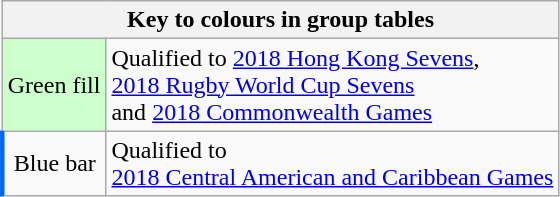<table class="wikitable" style="text-align: center;">
<tr>
<th colspan=2>Key to colours in group tables</th>
</tr>
<tr>
<td bgcolor=#cfc>Green fill</td>
<td align=left>Qualified to <a href='#'>2018 Hong Kong Sevens</a>,<br><a href='#'>2018 Rugby World Cup Sevens</a><br>and <a href='#'>2018 Commonwealth Games</a></td>
</tr>
<tr>
<td style="border-left:3px solid #06f;">Blue bar</td>
<td align=left>Qualified to<br><a href='#'>2018 Central American and Caribbean Games</a></td>
</tr>
</table>
